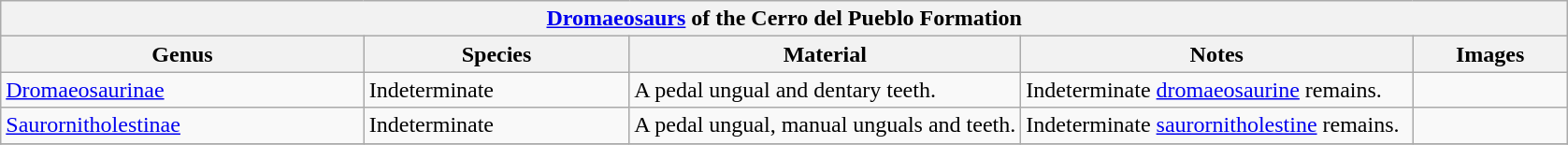<table class="wikitable" align="center">
<tr>
<th colspan="5" align="center"><strong><a href='#'>Dromaeosaurs</a> of the Cerro del Pueblo Formation</strong></th>
</tr>
<tr>
<th>Genus</th>
<th>Species</th>
<th width="25%">Material</th>
<th width="25%">Notes</th>
<th>Images</th>
</tr>
<tr>
<td><a href='#'>Dromaeosaurinae</a></td>
<td>Indeterminate</td>
<td>A pedal ungual and dentary teeth.</td>
<td>Indeterminate <a href='#'>dromaeosaurine</a> remains.</td>
<td></td>
</tr>
<tr>
<td><a href='#'>Saurornitholestinae</a></td>
<td>Indeterminate</td>
<td>A pedal ungual, manual unguals and teeth.</td>
<td>Indeterminate <a href='#'>saurornitholestine</a> remains.</td>
<td></td>
</tr>
<tr>
</tr>
</table>
